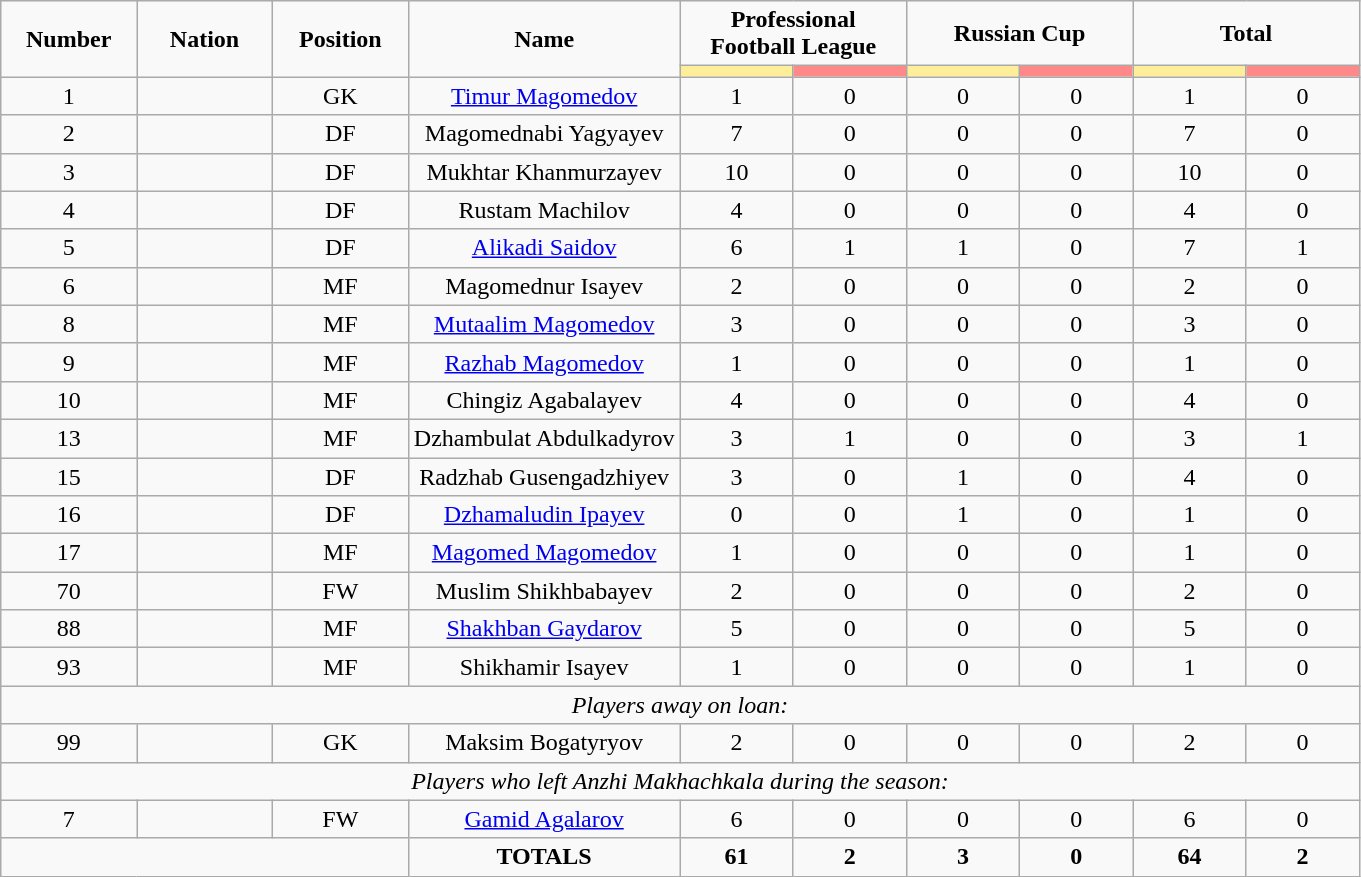<table class="wikitable" style="font-size: 100%; text-align: center;">
<tr>
<td rowspan="2" width="10%" align="center"><strong>Number</strong></td>
<td rowspan="2" width="10%" align="center"><strong>Nation</strong></td>
<td rowspan="2" width="10%" align="center"><strong>Position</strong></td>
<td rowspan="2" width="20%" align="center"><strong>Name</strong></td>
<td colspan="2" align="center"><strong>Professional Football League</strong></td>
<td colspan="2" align="center"><strong>Russian Cup</strong></td>
<td colspan="2" align="center"><strong>Total</strong></td>
</tr>
<tr>
<th width=60 style="background: #FFEE99"></th>
<th width=60 style="background: #FF8888"></th>
<th width=60 style="background: #FFEE99"></th>
<th width=60 style="background: #FF8888"></th>
<th width=60 style="background: #FFEE99"></th>
<th width=60 style="background: #FF8888"></th>
</tr>
<tr>
<td>1</td>
<td></td>
<td>GK</td>
<td><a href='#'>Timur Magomedov</a></td>
<td>1</td>
<td>0</td>
<td>0</td>
<td>0</td>
<td>1</td>
<td>0</td>
</tr>
<tr>
<td>2</td>
<td></td>
<td>DF</td>
<td>Magomednabi Yagyayev</td>
<td>7</td>
<td>0</td>
<td>0</td>
<td>0</td>
<td>7</td>
<td>0</td>
</tr>
<tr>
<td>3</td>
<td></td>
<td>DF</td>
<td>Mukhtar Khanmurzayev</td>
<td>10</td>
<td>0</td>
<td>0</td>
<td>0</td>
<td>10</td>
<td>0</td>
</tr>
<tr>
<td>4</td>
<td></td>
<td>DF</td>
<td>Rustam Machilov</td>
<td>4</td>
<td>0</td>
<td>0</td>
<td>0</td>
<td>4</td>
<td>0</td>
</tr>
<tr>
<td>5</td>
<td></td>
<td>DF</td>
<td><a href='#'>Alikadi Saidov</a></td>
<td>6</td>
<td>1</td>
<td>1</td>
<td>0</td>
<td>7</td>
<td>1</td>
</tr>
<tr>
<td>6</td>
<td></td>
<td>MF</td>
<td>Magomednur Isayev</td>
<td>2</td>
<td>0</td>
<td>0</td>
<td>0</td>
<td>2</td>
<td>0</td>
</tr>
<tr>
<td>8</td>
<td></td>
<td>MF</td>
<td><a href='#'>Mutaalim Magomedov</a></td>
<td>3</td>
<td>0</td>
<td>0</td>
<td>0</td>
<td>3</td>
<td>0</td>
</tr>
<tr>
<td>9</td>
<td></td>
<td>MF</td>
<td><a href='#'>Razhab Magomedov</a></td>
<td>1</td>
<td>0</td>
<td>0</td>
<td>0</td>
<td>1</td>
<td>0</td>
</tr>
<tr>
<td>10</td>
<td></td>
<td>MF</td>
<td>Chingiz Agabalayev</td>
<td>4</td>
<td>0</td>
<td>0</td>
<td>0</td>
<td>4</td>
<td>0</td>
</tr>
<tr>
<td>13</td>
<td></td>
<td>MF</td>
<td>Dzhambulat Abdulkadyrov</td>
<td>3</td>
<td>1</td>
<td>0</td>
<td>0</td>
<td>3</td>
<td>1</td>
</tr>
<tr>
<td>15</td>
<td></td>
<td>DF</td>
<td>Radzhab Gusengadzhiyev</td>
<td>3</td>
<td>0</td>
<td>1</td>
<td>0</td>
<td>4</td>
<td>0</td>
</tr>
<tr>
<td>16</td>
<td></td>
<td>DF</td>
<td><a href='#'>Dzhamaludin Ipayev</a></td>
<td>0</td>
<td>0</td>
<td>1</td>
<td>0</td>
<td>1</td>
<td>0</td>
</tr>
<tr>
<td>17</td>
<td></td>
<td>MF</td>
<td><a href='#'>Magomed Magomedov</a></td>
<td>1</td>
<td>0</td>
<td>0</td>
<td>0</td>
<td>1</td>
<td>0</td>
</tr>
<tr>
<td>70</td>
<td></td>
<td>FW</td>
<td>Muslim Shikhbabayev</td>
<td>2</td>
<td>0</td>
<td>0</td>
<td>0</td>
<td>2</td>
<td>0</td>
</tr>
<tr>
<td>88</td>
<td></td>
<td>MF</td>
<td><a href='#'>Shakhban Gaydarov</a></td>
<td>5</td>
<td>0</td>
<td>0</td>
<td>0</td>
<td>5</td>
<td>0</td>
</tr>
<tr>
<td>93</td>
<td></td>
<td>MF</td>
<td>Shikhamir Isayev</td>
<td>1</td>
<td>0</td>
<td>0</td>
<td>0</td>
<td>1</td>
<td>0</td>
</tr>
<tr>
<td colspan="14"><em>Players away on loan:</em></td>
</tr>
<tr>
<td>99</td>
<td></td>
<td>GK</td>
<td>Maksim Bogatyryov</td>
<td>2</td>
<td>0</td>
<td>0</td>
<td>0</td>
<td>2</td>
<td>0</td>
</tr>
<tr>
<td colspan="14"><em>Players who left Anzhi Makhachkala during the season:</em></td>
</tr>
<tr>
<td>7</td>
<td></td>
<td>FW</td>
<td><a href='#'>Gamid Agalarov</a></td>
<td>6</td>
<td>0</td>
<td>0</td>
<td>0</td>
<td>6</td>
<td>0</td>
</tr>
<tr>
<td colspan="3"></td>
<td><strong>TOTALS</strong></td>
<td><strong>61</strong></td>
<td><strong>2</strong></td>
<td><strong>3</strong></td>
<td><strong>0</strong></td>
<td><strong>64</strong></td>
<td><strong>2</strong></td>
</tr>
</table>
